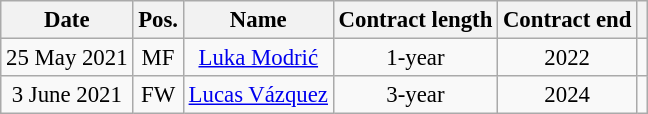<table class="wikitable" style="font-size:95%;text-align:center">
<tr>
<th>Date</th>
<th>Pos.</th>
<th>Name</th>
<th>Contract length</th>
<th>Contract end</th>
<th></th>
</tr>
<tr>
<td>25 May 2021</td>
<td>MF</td>
<td><a href='#'>Luka Modrić</a></td>
<td>1-year</td>
<td>2022</td>
<td></td>
</tr>
<tr>
<td>3 June 2021</td>
<td>FW</td>
<td><a href='#'>Lucas Vázquez</a></td>
<td>3-year</td>
<td>2024</td>
<td></td>
</tr>
</table>
